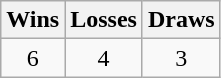<table class="wikitable">
<tr>
<th>Wins</th>
<th>Losses</th>
<th>Draws</th>
</tr>
<tr>
<td align=center>6</td>
<td align=center>4</td>
<td align=center>3</td>
</tr>
</table>
